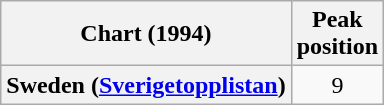<table class="wikitable sortable plainrowheaders" style="text-align:center">
<tr>
<th scope="col">Chart (1994)</th>
<th scope="col">Peak<br>position</th>
</tr>
<tr>
<th scope="row">Sweden (<a href='#'>Sverigetopplistan</a>)</th>
<td>9</td>
</tr>
</table>
